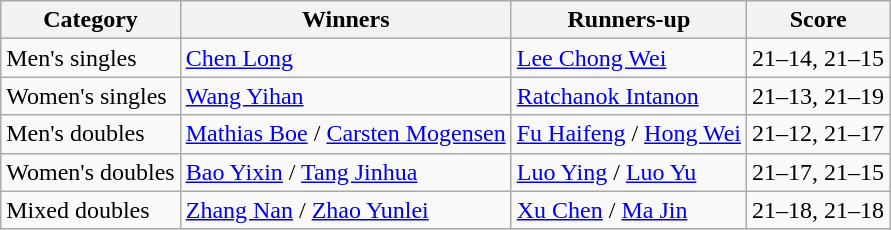<table class=wikitable style="white-space:nowrap;">
<tr>
<th>Category</th>
<th>Winners</th>
<th>Runners-up</th>
<th>Score</th>
</tr>
<tr>
<td>Men's singles</td>
<td> <a href='#'>Chen Long</a></td>
<td> <a href='#'>Lee Chong Wei</a></td>
<td>21–14, 21–15</td>
</tr>
<tr>
<td>Women's singles</td>
<td> <a href='#'>Wang Yihan</a></td>
<td> <a href='#'>Ratchanok Intanon</a></td>
<td>21–13, 21–19</td>
</tr>
<tr>
<td>Men's doubles</td>
<td> <a href='#'>Mathias Boe</a> / <a href='#'>Carsten Mogensen</a></td>
<td> <a href='#'>Fu Haifeng</a> / <a href='#'>Hong Wei</a></td>
<td>21–12, 21–17</td>
</tr>
<tr>
<td>Women's doubles</td>
<td> <a href='#'>Bao Yixin</a> / <a href='#'>Tang Jinhua</a></td>
<td> <a href='#'>Luo Ying</a> / <a href='#'>Luo Yu</a></td>
<td>21–17, 21–15</td>
</tr>
<tr>
<td>Mixed doubles</td>
<td> <a href='#'>Zhang Nan</a> / <a href='#'>Zhao Yunlei</a></td>
<td> <a href='#'>Xu Chen</a> / <a href='#'>Ma Jin</a></td>
<td>21–18, 21–18</td>
</tr>
</table>
